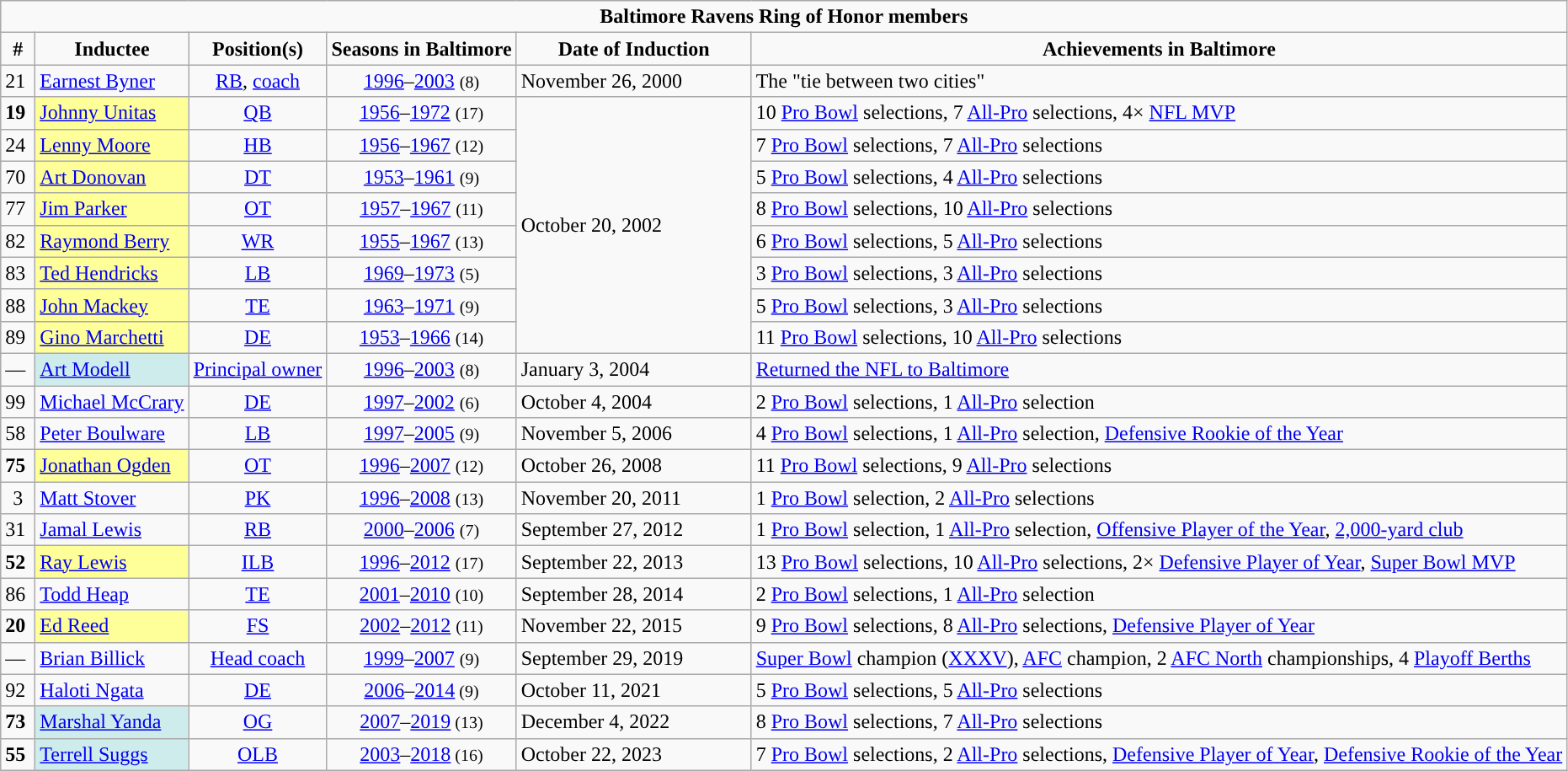<table class="wikitable">
<tr>
<td colspan=6 style="text-align:center; "><strong>Baltimore Ravens Ring of Honor members</strong></td>
</tr>
<tr align="center">
<td style="width:20px"><strong>#</strong></td>
<td><strong>Inductee</strong></td>
<td><strong>Position(s)</strong></td>
<td><strong>Seasons in Baltimore</strong></td>
<td style="width:15%"><strong>Date of Induction</strong></td>
<td><strong>Achievements in Baltimore</strong></td>
</tr>
<tr>
<td>21</td>
<td><a href='#'>Earnest Byner</a></td>
<td style="text-align:center;"><a href='#'>RB</a>, <a href='#'>coach</a></td>
<td style="text-align:center;"><a href='#'>1996</a>–<a href='#'>2003</a> <small>(8)</small></td>
<td>November 26, 2000</td>
<td>The "tie between two cities"</td>
</tr>
<tr>
<td><strong>19</strong></td>
<td style="background:#ff9"><a href='#'>Johnny Unitas</a></td>
<td style="text-align:center;"><a href='#'>QB</a></td>
<td style="text-align:center;"><a href='#'>1956</a>–<a href='#'>1972</a> <small>(17)</small></td>
<td rowspan=8>October 20, 2002</td>
<td>10 <a href='#'>Pro Bowl</a> selections, 7 <a href='#'>All-Pro</a> selections, 4× <a href='#'>NFL MVP</a></td>
</tr>
<tr>
<td>24</td>
<td style="background:#ff9"><a href='#'>Lenny Moore</a></td>
<td style="text-align:center;"><a href='#'>HB</a></td>
<td style="text-align:center;"><a href='#'>1956</a>–<a href='#'>1967</a> <small>(12)</small></td>
<td>7 <a href='#'>Pro Bowl</a> selections, 7 <a href='#'>All-Pro</a> selections</td>
</tr>
<tr>
<td>70</td>
<td style="background:#ff9"><a href='#'>Art Donovan</a></td>
<td style="text-align:center;"><a href='#'>DT</a></td>
<td style="text-align:center;"><a href='#'>1953</a>–<a href='#'>1961</a> <small>(9)</small></td>
<td>5 <a href='#'>Pro Bowl</a> selections, 4 <a href='#'>All-Pro</a> selections</td>
</tr>
<tr>
<td>77</td>
<td style="background:#ff9"><a href='#'>Jim Parker</a></td>
<td style="text-align:center;"><a href='#'>OT</a></td>
<td style="text-align:center;"><a href='#'>1957</a>–<a href='#'>1967</a> <small>(11)</small></td>
<td>8 <a href='#'>Pro Bowl</a> selections, 10 <a href='#'>All-Pro</a> selections</td>
</tr>
<tr>
<td>82</td>
<td style="background:#ff9"><a href='#'>Raymond Berry</a></td>
<td style="text-align:center;"><a href='#'>WR</a></td>
<td style="text-align:center;"><a href='#'>1955</a>–<a href='#'>1967</a> <small>(13)</small></td>
<td>6 <a href='#'>Pro Bowl</a> selections, 5 <a href='#'>All-Pro</a> selections</td>
</tr>
<tr>
<td>83</td>
<td style="background:#ff9"><a href='#'>Ted Hendricks</a></td>
<td style="text-align:center;"><a href='#'>LB</a></td>
<td style="text-align:center;"><a href='#'>1969</a>–<a href='#'>1973</a> <small>(5)</small></td>
<td>3 <a href='#'>Pro Bowl</a> selections, 3 <a href='#'>All-Pro</a> selections</td>
</tr>
<tr>
<td>88</td>
<td style="background:#ff9"><a href='#'>John Mackey</a></td>
<td style="text-align:center;"><a href='#'>TE</a></td>
<td style="text-align:center;"><a href='#'>1963</a>–<a href='#'>1971</a> <small>(9)</small></td>
<td>5 <a href='#'>Pro Bowl</a> selections, 3 <a href='#'>All-Pro</a> selections</td>
</tr>
<tr>
<td>89</td>
<td style="background:#ff9"><a href='#'>Gino Marchetti</a></td>
<td style="text-align:center;"><a href='#'>DE</a></td>
<td style="text-align:center;"><a href='#'>1953</a>–<a href='#'>1966</a> <small>(14)</small></td>
<td>11 <a href='#'>Pro Bowl</a> selections, 10 <a href='#'>All-Pro</a> selections</td>
</tr>
<tr>
<td>—</td>
<td style="background:#cfecec"><a href='#'>Art Modell</a></td>
<td style="text-align:center;"><a href='#'>Principal owner</a></td>
<td style="text-align:center;"><a href='#'>1996</a>–<a href='#'>2003</a> <small>(8)</small></td>
<td>January 3, 2004</td>
<td><a href='#'>Returned the NFL to Baltimore</a></td>
</tr>
<tr>
<td>99</td>
<td><a href='#'>Michael McCrary</a></td>
<td style="text-align:center;"><a href='#'>DE</a></td>
<td style="text-align:center;"><a href='#'>1997</a>–<a href='#'>2002</a> <small>(6)</small></td>
<td>October 4, 2004</td>
<td>2 <a href='#'>Pro Bowl</a> selections, 1 <a href='#'>All-Pro</a> selection</td>
</tr>
<tr>
<td>58</td>
<td><a href='#'>Peter Boulware</a></td>
<td style="text-align:center;"><a href='#'>LB</a></td>
<td style="text-align:center;"><a href='#'>1997</a>–<a href='#'>2005</a> <small>(9)</small></td>
<td>November 5, 2006</td>
<td>4 <a href='#'>Pro Bowl</a> selections, 1 <a href='#'>All-Pro</a> selection, <a href='#'>Defensive Rookie of the Year</a></td>
</tr>
<tr>
<td><strong>75</strong></td>
<td style="background:#ff9"><a href='#'>Jonathan Ogden</a></td>
<td style="text-align:center;"><a href='#'>OT</a></td>
<td style="text-align:center;"><a href='#'>1996</a>–<a href='#'>2007</a> <small>(12)</small></td>
<td>October 26, 2008</td>
<td>11 <a href='#'>Pro Bowl</a> selections, 9 <a href='#'>All-Pro</a> selections</td>
</tr>
<tr>
<td style="text-align:center;">3</td>
<td><a href='#'>Matt Stover</a></td>
<td style="text-align:center;"><a href='#'>PK</a></td>
<td style="text-align:center;"><a href='#'>1996</a>–<a href='#'>2008</a> <small>(13)</small></td>
<td>November 20, 2011</td>
<td>1 <a href='#'>Pro Bowl</a> selection, 2 <a href='#'>All-Pro</a> selections</td>
</tr>
<tr>
<td>31</td>
<td><a href='#'>Jamal Lewis</a></td>
<td style="text-align:center;"><a href='#'>RB</a></td>
<td style="text-align:center;"><a href='#'>2000</a>–<a href='#'>2006</a> <small>(7)</small></td>
<td>September 27, 2012</td>
<td>1 <a href='#'>Pro Bowl</a> selection, 1 <a href='#'>All-Pro</a> selection, <a href='#'>Offensive Player of the Year</a>, <a href='#'>2,000-yard club</a></td>
</tr>
<tr>
<td><strong>52</strong></td>
<td style="background:#ff9"><a href='#'>Ray Lewis</a></td>
<td style="text-align:center;"><a href='#'>ILB</a></td>
<td style="text-align:center;"><a href='#'>1996</a>–<a href='#'>2012</a> <small>(17)</small></td>
<td>September 22, 2013</td>
<td>13 <a href='#'>Pro Bowl</a> selections, 10 <a href='#'>All-Pro</a> selections, 2× <a href='#'>Defensive Player of Year</a>, <a href='#'>Super Bowl MVP</a></td>
</tr>
<tr>
<td>86</td>
<td><a href='#'>Todd Heap</a></td>
<td style="text-align:center;"><a href='#'>TE</a></td>
<td style="text-align:center;"><a href='#'>2001</a>–<a href='#'>2010</a> <small>(10)</small></td>
<td>September 28, 2014</td>
<td>2 <a href='#'>Pro Bowl</a> selections, 1 <a href='#'>All-Pro</a> selection</td>
</tr>
<tr>
<td><strong>20</strong></td>
<td style="background:#ff9"><a href='#'>Ed Reed</a></td>
<td style="text-align:center;"><a href='#'>FS</a></td>
<td style="text-align:center;"><a href='#'>2002</a>–<a href='#'>2012</a> <small>(11)</small></td>
<td>November 22, 2015</td>
<td>9 <a href='#'>Pro Bowl</a> selections, 8 <a href='#'>All-Pro</a> selections, <a href='#'>Defensive Player of Year</a></td>
</tr>
<tr>
<td>—</td>
<td><a href='#'>Brian Billick</a></td>
<td style="text-align:center;"><a href='#'>Head coach</a></td>
<td style="text-align:center;"><a href='#'>1999</a>–<a href='#'>2007</a> <small>(9)</small></td>
<td>September 29, 2019</td>
<td><a href='#'>Super Bowl</a> champion (<a href='#'>XXXV</a>), <a href='#'>AFC</a> champion, 2 <a href='#'>AFC North</a> championships, 4 <a href='#'>Playoff Berths</a></td>
</tr>
<tr>
<td>92</td>
<td><a href='#'>Haloti Ngata</a></td>
<td style="text-align:center;"><a href='#'>DE</a></td>
<td style="text-align:center;"><a href='#'>2006</a>–<a href='#'>2014</a><small> (9)</small></td>
<td>October 11, 2021</td>
<td>5 <a href='#'>Pro Bowl</a> selections, 5 <a href='#'>All-Pro</a> selections</td>
</tr>
<tr>
<td><strong>73</strong></td>
<td style="background:#cfecec"><a href='#'>Marshal Yanda</a></td>
<td style="text-align:center;"><a href='#'>OG</a></td>
<td style="text-align:center;"><a href='#'>2007</a>–<a href='#'>2019</a><small> (13)</small></td>
<td>December 4, 2022</td>
<td>8 <a href='#'>Pro Bowl</a> selections, 7 <a href='#'>All-Pro</a> selections</td>
</tr>
<tr>
<td><strong>55</strong></td>
<td style="background:#cfecec"><a href='#'>Terrell Suggs</a></td>
<td style="text-align:center;"><a href='#'>OLB</a></td>
<td style="text-align:center;"><a href='#'>2003</a>–<a href='#'>2018</a><small> (16)</small></td>
<td>October 22, 2023</td>
<td>7 <a href='#'>Pro Bowl</a> selections, 2 <a href='#'>All-Pro</a> selections, <a href='#'>Defensive Player of Year</a>, <a href='#'>Defensive Rookie of the Year</a></td>
</tr>
</table>
